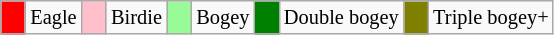<table class="wikitable" span = 50 style="font-size:85%">
<tr>
<td style="background: Red;" width=10></td>
<td>Eagle</td>
<td style="background: Pink;" width=10></td>
<td>Birdie</td>
<td style="background: PaleGreen;" width=10></td>
<td>Bogey</td>
<td style="background: Green;" width=10></td>
<td>Double bogey</td>
<td style="background: Olive;" width=10></td>
<td>Triple bogey+</td>
</tr>
</table>
